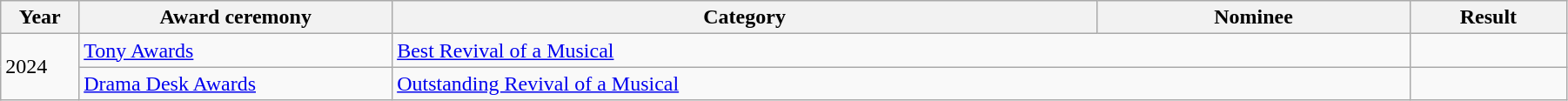<table class="wikitable" width="95%">
<tr>
<th width="5%">Year</th>
<th width="20%">Award ceremony</th>
<th width="45%">Category</th>
<th width="20%">Nominee</th>
<th width="10%">Result</th>
</tr>
<tr>
<td rowspan="2">2024</td>
<td><a href='#'>Tony Awards</a></td>
<td colspan=2><a href='#'>Best Revival of a Musical</a></td>
<td></td>
</tr>
<tr>
<td><a href='#'>Drama Desk Awards</a></td>
<td colspan=2><a href='#'>Outstanding Revival of a Musical</a></td>
<td></td>
</tr>
</table>
